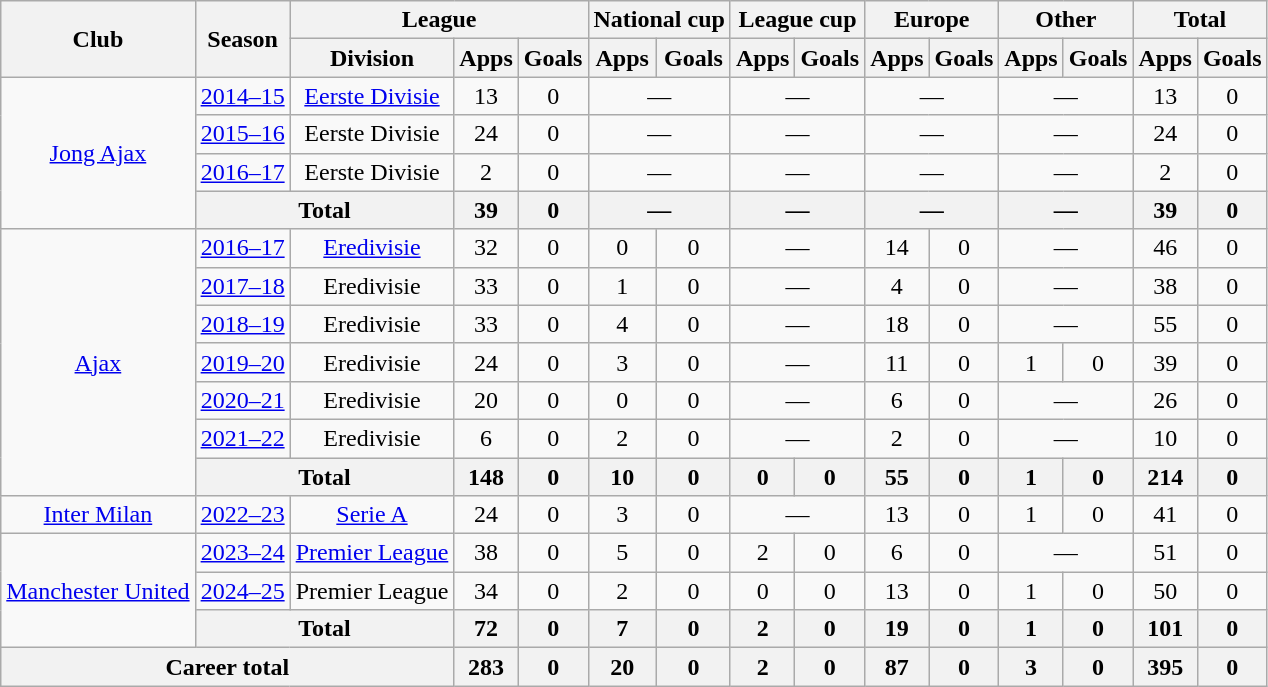<table class="wikitable" style="text-align:center">
<tr>
<th rowspan="2">Club</th>
<th rowspan="2">Season</th>
<th colspan="3">League</th>
<th colspan="2">National cup</th>
<th colspan="2">League cup</th>
<th colspan="2">Europe</th>
<th colspan="2">Other</th>
<th colspan="2">Total</th>
</tr>
<tr>
<th>Division</th>
<th>Apps</th>
<th>Goals</th>
<th>Apps</th>
<th>Goals</th>
<th>Apps</th>
<th>Goals</th>
<th>Apps</th>
<th>Goals</th>
<th>Apps</th>
<th>Goals</th>
<th>Apps</th>
<th>Goals</th>
</tr>
<tr>
<td rowspan="4"><a href='#'>Jong Ajax</a></td>
<td><a href='#'>2014–15</a></td>
<td><a href='#'>Eerste Divisie</a></td>
<td>13</td>
<td>0</td>
<td colspan="2">—</td>
<td colspan="2">—</td>
<td colspan="2">—</td>
<td colspan="2">—</td>
<td>13</td>
<td>0</td>
</tr>
<tr>
<td><a href='#'>2015–16</a></td>
<td>Eerste Divisie</td>
<td>24</td>
<td>0</td>
<td colspan="2">—</td>
<td colspan="2">—</td>
<td colspan="2">—</td>
<td colspan="2">—</td>
<td>24</td>
<td>0</td>
</tr>
<tr>
<td><a href='#'>2016–17</a></td>
<td>Eerste Divisie</td>
<td>2</td>
<td>0</td>
<td colspan="2">—</td>
<td colspan="2">—</td>
<td colspan="2">—</td>
<td colspan="2">—</td>
<td>2</td>
<td>0</td>
</tr>
<tr>
<th colspan="2">Total</th>
<th>39</th>
<th>0</th>
<th colspan="2">—</th>
<th colspan="2">—</th>
<th colspan="2">—</th>
<th colspan="2">—</th>
<th>39</th>
<th>0</th>
</tr>
<tr>
<td rowspan="7"><a href='#'>Ajax</a></td>
<td><a href='#'>2016–17</a></td>
<td><a href='#'>Eredivisie</a></td>
<td>32</td>
<td>0</td>
<td>0</td>
<td>0</td>
<td colspan="2">—</td>
<td>14</td>
<td>0</td>
<td colspan="2">—</td>
<td>46</td>
<td>0</td>
</tr>
<tr>
<td><a href='#'>2017–18</a></td>
<td>Eredivisie</td>
<td>33</td>
<td>0</td>
<td>1</td>
<td>0</td>
<td colspan="2">—</td>
<td>4</td>
<td>0</td>
<td colspan="2">—</td>
<td>38</td>
<td>0</td>
</tr>
<tr>
<td><a href='#'>2018–19</a></td>
<td>Eredivisie</td>
<td>33</td>
<td>0</td>
<td>4</td>
<td>0</td>
<td colspan="2">—</td>
<td>18</td>
<td>0</td>
<td colspan="2">—</td>
<td>55</td>
<td>0</td>
</tr>
<tr>
<td><a href='#'>2019–20</a></td>
<td>Eredivisie</td>
<td>24</td>
<td>0</td>
<td>3</td>
<td>0</td>
<td colspan="2">—</td>
<td>11</td>
<td>0</td>
<td>1</td>
<td>0</td>
<td>39</td>
<td>0</td>
</tr>
<tr>
<td><a href='#'>2020–21</a></td>
<td>Eredivisie</td>
<td>20</td>
<td>0</td>
<td>0</td>
<td>0</td>
<td colspan="2">—</td>
<td>6</td>
<td>0</td>
<td colspan="2">—</td>
<td>26</td>
<td>0</td>
</tr>
<tr>
<td><a href='#'>2021–22</a></td>
<td>Eredivisie</td>
<td>6</td>
<td>0</td>
<td>2</td>
<td>0</td>
<td colspan="2">—</td>
<td>2</td>
<td>0</td>
<td colspan="2">—</td>
<td>10</td>
<td>0</td>
</tr>
<tr>
<th colspan="2">Total</th>
<th>148</th>
<th>0</th>
<th>10</th>
<th>0</th>
<th>0</th>
<th>0</th>
<th>55</th>
<th>0</th>
<th>1</th>
<th>0</th>
<th>214</th>
<th>0</th>
</tr>
<tr>
<td><a href='#'>Inter Milan</a></td>
<td><a href='#'>2022–23</a></td>
<td><a href='#'>Serie A</a></td>
<td>24</td>
<td>0</td>
<td>3</td>
<td>0</td>
<td colspan="2">—</td>
<td>13</td>
<td>0</td>
<td>1</td>
<td>0</td>
<td>41</td>
<td>0</td>
</tr>
<tr>
<td rowspan="3"><a href='#'>Manchester United</a></td>
<td><a href='#'>2023–24</a></td>
<td><a href='#'>Premier League</a></td>
<td>38</td>
<td>0</td>
<td>5</td>
<td>0</td>
<td>2</td>
<td>0</td>
<td>6</td>
<td>0</td>
<td colspan="2">—</td>
<td>51</td>
<td>0</td>
</tr>
<tr>
<td><a href='#'>2024–25</a></td>
<td>Premier League</td>
<td>34</td>
<td>0</td>
<td>2</td>
<td>0</td>
<td>0</td>
<td>0</td>
<td>13</td>
<td>0</td>
<td>1</td>
<td>0</td>
<td>50</td>
<td>0</td>
</tr>
<tr>
<th colspan="2">Total</th>
<th>72</th>
<th>0</th>
<th>7</th>
<th>0</th>
<th>2</th>
<th>0</th>
<th>19</th>
<th>0</th>
<th>1</th>
<th>0</th>
<th>101</th>
<th>0</th>
</tr>
<tr>
<th colspan="3">Career total</th>
<th>283</th>
<th>0</th>
<th>20</th>
<th>0</th>
<th>2</th>
<th>0</th>
<th>87</th>
<th>0</th>
<th>3</th>
<th>0</th>
<th>395</th>
<th>0</th>
</tr>
</table>
